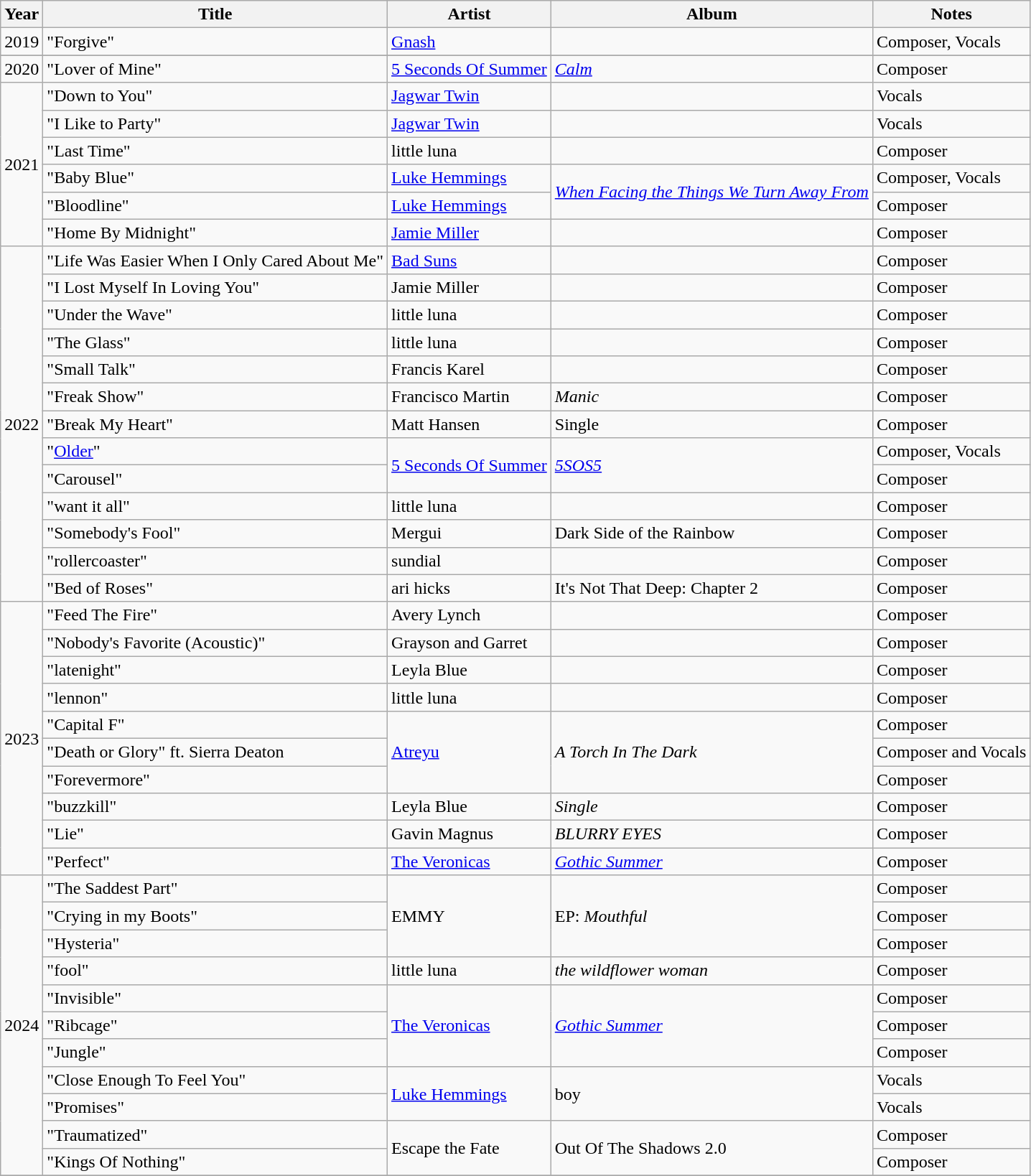<table class="wikitable">
<tr>
<th>Year</th>
<th>Title</th>
<th>Artist</th>
<th>Album</th>
<th>Notes</th>
</tr>
<tr>
<td>2019</td>
<td>"Forgive"</td>
<td><a href='#'>Gnash</a></td>
<td></td>
<td>Composer, Vocals</td>
</tr>
<tr>
</tr>
<tr>
<td>2020</td>
<td>"Lover of Mine"</td>
<td><a href='#'>5 Seconds Of Summer</a></td>
<td><em><a href='#'>Calm</a></em></td>
<td>Composer</td>
</tr>
<tr>
<td rowspan="6">2021</td>
<td>"Down to You"</td>
<td><a href='#'>Jagwar Twin</a></td>
<td></td>
<td>Vocals</td>
</tr>
<tr>
<td>"I Like to Party"</td>
<td><a href='#'>Jagwar Twin</a></td>
<td></td>
<td>Vocals</td>
</tr>
<tr>
<td>"Last Time" </td>
<td>little luna</td>
<td></td>
<td>Composer </td>
</tr>
<tr>
<td>"Baby Blue"</td>
<td><a href='#'>Luke Hemmings</a></td>
<td rowspan="2"><em><a href='#'>When Facing the Things We Turn Away From</a></em></td>
<td>Composer, Vocals</td>
</tr>
<tr>
<td>"Bloodline"</td>
<td><a href='#'>Luke Hemmings</a></td>
<td>Composer</td>
</tr>
<tr>
<td>"Home By Midnight"</td>
<td><a href='#'>Jamie Miller</a></td>
<td></td>
<td>Composer</td>
</tr>
<tr>
<td rowspan="13">2022</td>
<td>"Life Was Easier When I Only Cared About Me"</td>
<td><a href='#'>Bad Suns</a></td>
<td></td>
<td>Composer</td>
</tr>
<tr>
<td>"I Lost Myself In Loving You"</td>
<td>Jamie Miller</td>
<td></td>
<td>Composer</td>
</tr>
<tr>
<td>"Under the Wave"</td>
<td>little luna</td>
<td></td>
<td>Composer</td>
</tr>
<tr>
<td>"The Glass"</td>
<td>little luna</td>
<td></td>
<td>Composer</td>
</tr>
<tr>
<td>"Small Talk"</td>
<td>Francis Karel</td>
<td></td>
<td>Composer</td>
</tr>
<tr>
<td>"Freak Show"</td>
<td>Francisco Martin</td>
<td><em>Manic</em></td>
<td>Composer</td>
</tr>
<tr>
<td>"Break My Heart"</td>
<td>Matt Hansen</td>
<td>Single</td>
<td>Composer</td>
</tr>
<tr>
<td>"<a href='#'>Older</a>"</td>
<td rowspan="2"><a href='#'>5 Seconds Of Summer</a></td>
<td rowspan="2"><em><a href='#'>5SOS5</a></em></td>
<td>Composer, Vocals</td>
</tr>
<tr>
<td>"Carousel"</td>
<td>Composer</td>
</tr>
<tr>
<td>"want it all"</td>
<td>little luna</td>
<td></td>
<td>Composer</td>
</tr>
<tr>
<td>"Somebody's Fool"</td>
<td>Mergui</td>
<td>Dark Side of the Rainbow</td>
<td>Composer</td>
</tr>
<tr>
<td>"rollercoaster"</td>
<td>sundial</td>
<td></td>
<td>Composer</td>
</tr>
<tr>
<td>"Bed of Roses"</td>
<td>ari hicks</td>
<td>It's Not That Deep: Chapter 2</td>
<td>Composer</td>
</tr>
<tr>
<td rowspan="10">2023</td>
<td>"Feed The Fire"</td>
<td>Avery Lynch</td>
<td></td>
<td>Composer</td>
</tr>
<tr>
<td>"Nobody's Favorite (Acoustic)"</td>
<td>Grayson and Garret</td>
<td></td>
<td>Composer</td>
</tr>
<tr>
<td>"latenight"</td>
<td>Leyla Blue</td>
<td></td>
<td>Composer</td>
</tr>
<tr>
<td>"lennon"</td>
<td>little luna</td>
<td></td>
<td>Composer</td>
</tr>
<tr>
<td>"Capital F"</td>
<td rowspan="3"><a href='#'>Atreyu</a></td>
<td rowspan="3"><em>A Torch In The Dark</em></td>
<td>Composer</td>
</tr>
<tr>
<td>"Death or Glory" ft. Sierra Deaton</td>
<td>Composer and Vocals</td>
</tr>
<tr>
<td>"Forevermore"</td>
<td>Composer</td>
</tr>
<tr>
<td>"buzzkill"</td>
<td>Leyla Blue</td>
<td><em>Single</em></td>
<td>Composer</td>
</tr>
<tr>
<td>"Lie"</td>
<td>Gavin Magnus</td>
<td><em>BLURRY EYES</em></td>
<td>Composer</td>
</tr>
<tr>
<td>"Perfect"</td>
<td><a href='#'>The Veronicas</a></td>
<td><em><a href='#'>Gothic Summer </a></em></td>
<td>Composer</td>
</tr>
<tr>
<td rowspan="11">2024</td>
<td>"The Saddest Part"</td>
<td rowspan="3">EMMY</td>
<td rowspan="3">EP: <em>Mouthful</em></td>
<td>Composer</td>
</tr>
<tr>
<td>"Crying in my Boots"</td>
<td>Composer</td>
</tr>
<tr>
<td>"Hysteria"</td>
<td>Composer</td>
</tr>
<tr>
<td>"fool"</td>
<td>little luna</td>
<td><em>the wildflower woman</em></td>
<td>Composer</td>
</tr>
<tr>
<td>"Invisible"</td>
<td rowspan="3"><a href='#'>The Veronicas</a></td>
<td rowspan="3"><em><a href='#'>Gothic Summer</a></em></td>
<td>Composer</td>
</tr>
<tr>
<td>"Ribcage"</td>
<td>Composer</td>
</tr>
<tr>
<td>"Jungle"</td>
<td>Composer</td>
</tr>
<tr>
<td>"Close Enough To Feel You"</td>
<td rowspan="2"><a href='#'>Luke Hemmings</a></td>
<td rowspan="2">boy</td>
<td>Vocals</td>
</tr>
<tr>
<td>"Promises"</td>
<td>Vocals</td>
</tr>
<tr>
<td>"Traumatized"</td>
<td rowspan="2">Escape the Fate</td>
<td rowspan="2">Out Of The Shadows 2.0</td>
<td>Composer</td>
</tr>
<tr>
<td>"Kings Of Nothing"</td>
<td>Composer</td>
</tr>
<tr>
</tr>
</table>
